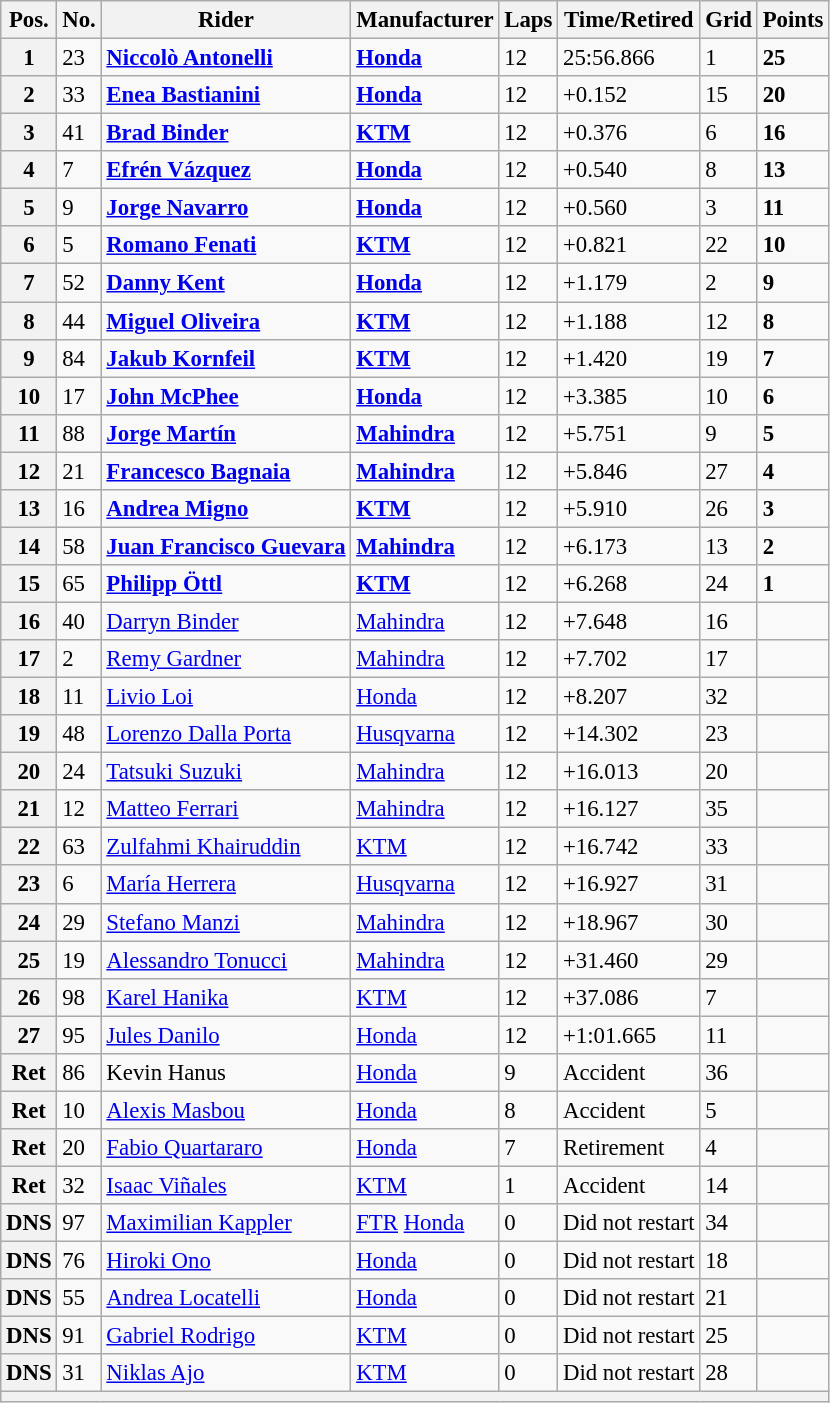<table class="wikitable" style="font-size: 95%;">
<tr>
<th>Pos.</th>
<th>No.</th>
<th>Rider</th>
<th>Manufacturer</th>
<th>Laps</th>
<th>Time/Retired</th>
<th>Grid</th>
<th>Points</th>
</tr>
<tr>
<th>1</th>
<td>23</td>
<td> <strong><a href='#'>Niccolò Antonelli</a></strong></td>
<td><strong><a href='#'>Honda</a></strong></td>
<td>12</td>
<td>25:56.866</td>
<td>1</td>
<td><strong>25</strong></td>
</tr>
<tr>
<th>2</th>
<td>33</td>
<td> <strong><a href='#'>Enea Bastianini</a></strong></td>
<td><strong><a href='#'>Honda</a></strong></td>
<td>12</td>
<td>+0.152</td>
<td>15</td>
<td><strong>20</strong></td>
</tr>
<tr>
<th>3</th>
<td>41</td>
<td> <strong><a href='#'>Brad Binder</a></strong></td>
<td><strong><a href='#'>KTM</a></strong></td>
<td>12</td>
<td>+0.376</td>
<td>6</td>
<td><strong>16</strong></td>
</tr>
<tr>
<th>4</th>
<td>7</td>
<td> <strong><a href='#'>Efrén Vázquez</a></strong></td>
<td><strong><a href='#'>Honda</a></strong></td>
<td>12</td>
<td>+0.540</td>
<td>8</td>
<td><strong>13</strong></td>
</tr>
<tr>
<th>5</th>
<td>9</td>
<td> <strong><a href='#'>Jorge Navarro</a></strong></td>
<td><strong><a href='#'>Honda</a></strong></td>
<td>12</td>
<td>+0.560</td>
<td>3</td>
<td><strong>11</strong></td>
</tr>
<tr>
<th>6</th>
<td>5</td>
<td> <strong><a href='#'>Romano Fenati</a></strong></td>
<td><strong><a href='#'>KTM</a></strong></td>
<td>12</td>
<td>+0.821</td>
<td>22</td>
<td><strong>10</strong></td>
</tr>
<tr>
<th>7</th>
<td>52</td>
<td> <strong><a href='#'>Danny Kent</a></strong></td>
<td><strong><a href='#'>Honda</a></strong></td>
<td>12</td>
<td>+1.179</td>
<td>2</td>
<td><strong>9</strong></td>
</tr>
<tr>
<th>8</th>
<td>44</td>
<td> <strong><a href='#'>Miguel Oliveira</a></strong></td>
<td><strong><a href='#'>KTM</a></strong></td>
<td>12</td>
<td>+1.188</td>
<td>12</td>
<td><strong>8</strong></td>
</tr>
<tr>
<th>9</th>
<td>84</td>
<td> <strong><a href='#'>Jakub Kornfeil</a></strong></td>
<td><strong><a href='#'>KTM</a></strong></td>
<td>12</td>
<td>+1.420</td>
<td>19</td>
<td><strong>7</strong></td>
</tr>
<tr>
<th>10</th>
<td>17</td>
<td> <strong><a href='#'>John McPhee</a></strong></td>
<td><strong><a href='#'>Honda</a></strong></td>
<td>12</td>
<td>+3.385</td>
<td>10</td>
<td><strong>6</strong></td>
</tr>
<tr>
<th>11</th>
<td>88</td>
<td> <strong><a href='#'>Jorge Martín</a></strong></td>
<td><strong><a href='#'>Mahindra</a></strong></td>
<td>12</td>
<td>+5.751</td>
<td>9</td>
<td><strong>5</strong></td>
</tr>
<tr>
<th>12</th>
<td>21</td>
<td> <strong><a href='#'>Francesco Bagnaia</a></strong></td>
<td><strong><a href='#'>Mahindra</a></strong></td>
<td>12</td>
<td>+5.846</td>
<td>27</td>
<td><strong>4</strong></td>
</tr>
<tr>
<th>13</th>
<td>16</td>
<td> <strong><a href='#'>Andrea Migno</a></strong></td>
<td><strong><a href='#'>KTM</a></strong></td>
<td>12</td>
<td>+5.910</td>
<td>26</td>
<td><strong>3</strong></td>
</tr>
<tr>
<th>14</th>
<td>58</td>
<td> <strong><a href='#'>Juan Francisco Guevara</a></strong></td>
<td><strong><a href='#'>Mahindra</a></strong></td>
<td>12</td>
<td>+6.173</td>
<td>13</td>
<td><strong>2</strong></td>
</tr>
<tr>
<th>15</th>
<td>65</td>
<td> <strong><a href='#'>Philipp Öttl</a></strong></td>
<td><strong><a href='#'>KTM</a></strong></td>
<td>12</td>
<td>+6.268</td>
<td>24</td>
<td><strong>1</strong></td>
</tr>
<tr>
<th>16</th>
<td>40</td>
<td> <a href='#'>Darryn Binder</a></td>
<td><a href='#'>Mahindra</a></td>
<td>12</td>
<td>+7.648</td>
<td>16</td>
<td></td>
</tr>
<tr>
<th>17</th>
<td>2</td>
<td> <a href='#'>Remy Gardner</a></td>
<td><a href='#'>Mahindra</a></td>
<td>12</td>
<td>+7.702</td>
<td>17</td>
<td></td>
</tr>
<tr>
<th>18</th>
<td>11</td>
<td> <a href='#'>Livio Loi</a></td>
<td><a href='#'>Honda</a></td>
<td>12</td>
<td>+8.207</td>
<td>32</td>
<td></td>
</tr>
<tr>
<th>19</th>
<td>48</td>
<td> <a href='#'>Lorenzo Dalla Porta</a></td>
<td><a href='#'>Husqvarna</a></td>
<td>12</td>
<td>+14.302</td>
<td>23</td>
<td></td>
</tr>
<tr>
<th>20</th>
<td>24</td>
<td> <a href='#'>Tatsuki Suzuki</a></td>
<td><a href='#'>Mahindra</a></td>
<td>12</td>
<td>+16.013</td>
<td>20</td>
<td></td>
</tr>
<tr>
<th>21</th>
<td>12</td>
<td> <a href='#'>Matteo Ferrari</a></td>
<td><a href='#'>Mahindra</a></td>
<td>12</td>
<td>+16.127</td>
<td>35</td>
<td></td>
</tr>
<tr>
<th>22</th>
<td>63</td>
<td> <a href='#'>Zulfahmi Khairuddin</a></td>
<td><a href='#'>KTM</a></td>
<td>12</td>
<td>+16.742</td>
<td>33</td>
<td></td>
</tr>
<tr>
<th>23</th>
<td>6</td>
<td> <a href='#'>María Herrera</a></td>
<td><a href='#'>Husqvarna</a></td>
<td>12</td>
<td>+16.927</td>
<td>31</td>
<td></td>
</tr>
<tr>
<th>24</th>
<td>29</td>
<td> <a href='#'>Stefano Manzi</a></td>
<td><a href='#'>Mahindra</a></td>
<td>12</td>
<td>+18.967</td>
<td>30</td>
<td></td>
</tr>
<tr>
<th>25</th>
<td>19</td>
<td> <a href='#'>Alessandro Tonucci</a></td>
<td><a href='#'>Mahindra</a></td>
<td>12</td>
<td>+31.460</td>
<td>29</td>
<td></td>
</tr>
<tr>
<th>26</th>
<td>98</td>
<td> <a href='#'>Karel Hanika</a></td>
<td><a href='#'>KTM</a></td>
<td>12</td>
<td>+37.086</td>
<td>7</td>
<td></td>
</tr>
<tr>
<th>27</th>
<td>95</td>
<td> <a href='#'>Jules Danilo</a></td>
<td><a href='#'>Honda</a></td>
<td>12</td>
<td>+1:01.665</td>
<td>11</td>
<td></td>
</tr>
<tr>
<th>Ret</th>
<td>86</td>
<td> Kevin Hanus</td>
<td><a href='#'>Honda</a></td>
<td>9</td>
<td>Accident</td>
<td>36</td>
<td></td>
</tr>
<tr>
<th>Ret</th>
<td>10</td>
<td> <a href='#'>Alexis Masbou</a></td>
<td><a href='#'>Honda</a></td>
<td>8</td>
<td>Accident</td>
<td>5</td>
<td></td>
</tr>
<tr>
<th>Ret</th>
<td>20</td>
<td> <a href='#'>Fabio Quartararo</a></td>
<td><a href='#'>Honda</a></td>
<td>7</td>
<td>Retirement</td>
<td>4</td>
<td></td>
</tr>
<tr>
<th>Ret</th>
<td>32</td>
<td> <a href='#'>Isaac Viñales</a></td>
<td><a href='#'>KTM</a></td>
<td>1</td>
<td>Accident</td>
<td>14</td>
<td></td>
</tr>
<tr>
<th>DNS</th>
<td>97</td>
<td> <a href='#'>Maximilian Kappler</a></td>
<td><a href='#'>FTR</a> <a href='#'>Honda</a></td>
<td>0</td>
<td>Did not restart</td>
<td>34</td>
<td></td>
</tr>
<tr>
<th>DNS</th>
<td>76</td>
<td> <a href='#'>Hiroki Ono</a></td>
<td><a href='#'>Honda</a></td>
<td>0</td>
<td>Did not restart</td>
<td>18</td>
<td></td>
</tr>
<tr>
<th>DNS</th>
<td>55</td>
<td> <a href='#'>Andrea Locatelli</a></td>
<td><a href='#'>Honda</a></td>
<td>0</td>
<td>Did not restart</td>
<td>21</td>
<td></td>
</tr>
<tr>
<th>DNS</th>
<td>91</td>
<td> <a href='#'>Gabriel Rodrigo</a></td>
<td><a href='#'>KTM</a></td>
<td>0</td>
<td>Did not restart</td>
<td>25</td>
<td></td>
</tr>
<tr>
<th>DNS</th>
<td>31</td>
<td> <a href='#'>Niklas Ajo</a></td>
<td><a href='#'>KTM</a></td>
<td>0</td>
<td>Did not restart</td>
<td>28</td>
<td></td>
</tr>
<tr>
<th colspan=8></th>
</tr>
</table>
